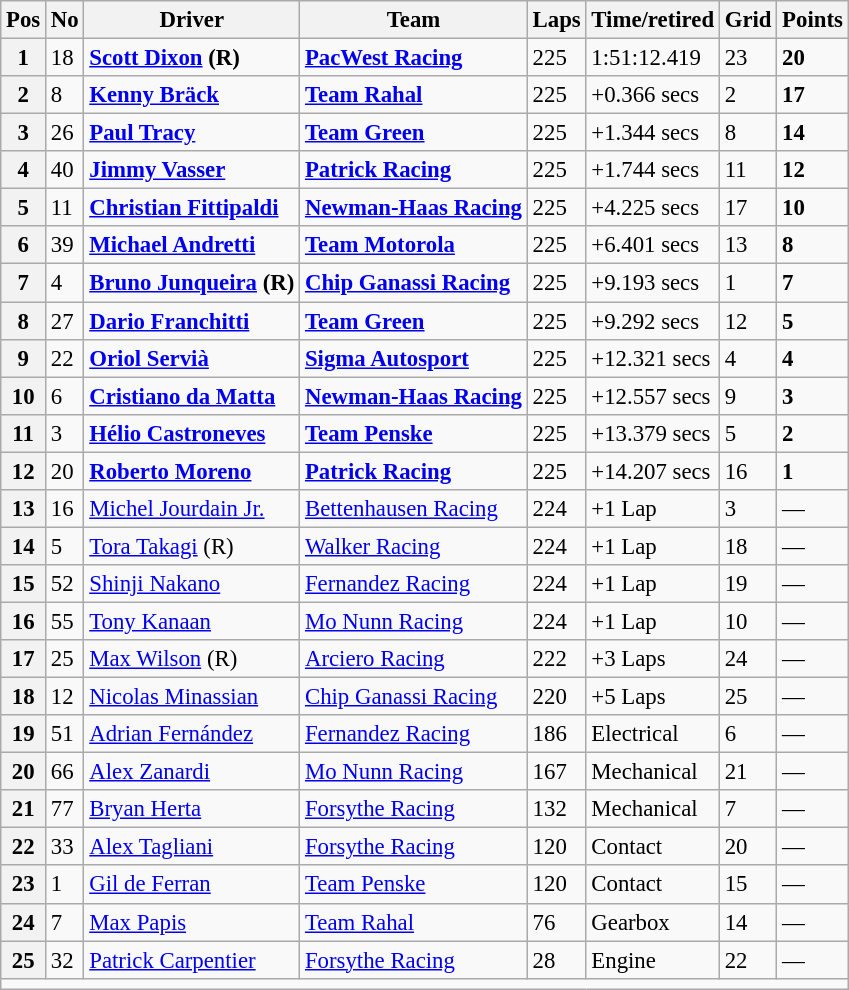<table class="wikitable" style="font-size:95%;">
<tr>
<th>Pos</th>
<th>No</th>
<th>Driver</th>
<th>Team</th>
<th>Laps</th>
<th>Time/retired</th>
<th>Grid</th>
<th>Points</th>
</tr>
<tr>
<th>1</th>
<td>18</td>
<td><strong> <a href='#'>Scott Dixon</a> (R)</strong></td>
<td><strong><a href='#'>PacWest Racing</a></strong></td>
<td>225</td>
<td>1:51:12.419</td>
<td>23</td>
<td><strong>20</strong></td>
</tr>
<tr>
<th>2</th>
<td>8</td>
<td><strong> <a href='#'>Kenny Bräck</a></strong></td>
<td><strong><a href='#'>Team Rahal</a></strong></td>
<td>225</td>
<td>+0.366 secs</td>
<td>2</td>
<td><strong>17</strong></td>
</tr>
<tr>
<th>3</th>
<td>26</td>
<td><strong> <a href='#'>Paul Tracy</a></strong></td>
<td><strong><a href='#'>Team Green</a></strong></td>
<td>225</td>
<td>+1.344 secs</td>
<td>8</td>
<td><strong>14</strong></td>
</tr>
<tr>
<th>4</th>
<td>40</td>
<td><strong> <a href='#'>Jimmy Vasser</a></strong></td>
<td><strong><a href='#'>Patrick Racing</a></strong></td>
<td>225</td>
<td>+1.744 secs</td>
<td>11</td>
<td><strong>12</strong></td>
</tr>
<tr>
<th>5</th>
<td>11</td>
<td><strong> <a href='#'>Christian Fittipaldi</a></strong></td>
<td><strong><a href='#'>Newman-Haas Racing</a></strong></td>
<td>225</td>
<td>+4.225 secs</td>
<td>17</td>
<td><strong>10</strong></td>
</tr>
<tr>
<th>6</th>
<td>39</td>
<td><strong> <a href='#'>Michael Andretti</a></strong></td>
<td><strong><a href='#'>Team Motorola</a></strong></td>
<td>225</td>
<td>+6.401 secs</td>
<td>13</td>
<td><strong>8</strong></td>
</tr>
<tr>
<th>7</th>
<td>4</td>
<td><strong> <a href='#'>Bruno Junqueira</a> (R)</strong></td>
<td><strong><a href='#'>Chip Ganassi Racing</a></strong></td>
<td>225</td>
<td>+9.193 secs</td>
<td>1</td>
<td><strong>7</strong></td>
</tr>
<tr>
<th>8</th>
<td>27</td>
<td><strong> <a href='#'>Dario Franchitti</a></strong></td>
<td><strong><a href='#'>Team Green</a></strong></td>
<td>225</td>
<td>+9.292 secs</td>
<td>12</td>
<td><strong>5</strong></td>
</tr>
<tr>
<th>9</th>
<td>22</td>
<td><strong> <a href='#'>Oriol Servià</a></strong></td>
<td><strong><a href='#'>Sigma Autosport</a></strong></td>
<td>225</td>
<td>+12.321 secs</td>
<td>4</td>
<td><strong>4</strong></td>
</tr>
<tr>
<th>10</th>
<td>6</td>
<td><strong> <a href='#'>Cristiano da Matta</a></strong></td>
<td><strong><a href='#'>Newman-Haas Racing</a></strong></td>
<td>225</td>
<td>+12.557 secs</td>
<td>9</td>
<td><strong>3</strong></td>
</tr>
<tr>
<th>11</th>
<td>3</td>
<td><strong> <a href='#'>Hélio Castroneves</a></strong></td>
<td><strong><a href='#'>Team Penske</a></strong></td>
<td>225</td>
<td>+13.379 secs</td>
<td>5</td>
<td><strong>2</strong></td>
</tr>
<tr>
<th>12</th>
<td>20</td>
<td><strong> <a href='#'>Roberto Moreno</a></strong></td>
<td><strong><a href='#'>Patrick Racing</a></strong></td>
<td>225</td>
<td>+14.207 secs</td>
<td>16</td>
<td><strong>1</strong></td>
</tr>
<tr>
<th>13</th>
<td>16</td>
<td><strong></strong> <a href='#'>Michel Jourdain Jr.</a></td>
<td><a href='#'>Bettenhausen Racing</a></td>
<td>224</td>
<td>+1 Lap</td>
<td>3</td>
<td>—</td>
</tr>
<tr>
<th>14</th>
<td>5</td>
<td> <a href='#'>Tora Takagi</a> (R)</td>
<td><a href='#'>Walker Racing</a></td>
<td>224</td>
<td>+1 Lap</td>
<td>18</td>
<td>—</td>
</tr>
<tr>
<th>15</th>
<td>52</td>
<td> <a href='#'>Shinji Nakano</a></td>
<td><a href='#'>Fernandez Racing</a></td>
<td>224</td>
<td>+1 Lap</td>
<td>19</td>
<td>—</td>
</tr>
<tr>
<th>16</th>
<td>55</td>
<td> <a href='#'>Tony Kanaan</a></td>
<td><a href='#'>Mo Nunn Racing</a></td>
<td>224</td>
<td>+1 Lap</td>
<td>10</td>
<td>—</td>
</tr>
<tr>
<th>17</th>
<td>25</td>
<td> <a href='#'>Max Wilson</a> (R)</td>
<td><a href='#'>Arciero Racing</a></td>
<td>222</td>
<td>+3 Laps</td>
<td>24</td>
<td>—</td>
</tr>
<tr>
<th>18</th>
<td>12</td>
<td> <a href='#'>Nicolas Minassian</a></td>
<td><a href='#'>Chip Ganassi Racing</a></td>
<td>220</td>
<td>+5 Laps</td>
<td>25</td>
<td>—</td>
</tr>
<tr>
<th>19</th>
<td>51</td>
<td> <a href='#'>Adrian Fernández</a></td>
<td><a href='#'>Fernandez Racing</a></td>
<td>186</td>
<td>Electrical</td>
<td>6</td>
<td>—</td>
</tr>
<tr>
<th>20</th>
<td>66</td>
<td> <a href='#'>Alex Zanardi</a></td>
<td><a href='#'>Mo Nunn Racing</a></td>
<td>167</td>
<td>Mechanical</td>
<td>21</td>
<td>—</td>
</tr>
<tr>
<th>21</th>
<td>77</td>
<td> <a href='#'>Bryan Herta</a></td>
<td><a href='#'>Forsythe Racing</a></td>
<td>132</td>
<td>Mechanical</td>
<td>7</td>
<td>—</td>
</tr>
<tr>
<th>22</th>
<td>33</td>
<td> <a href='#'>Alex Tagliani</a></td>
<td><a href='#'>Forsythe Racing</a></td>
<td>120</td>
<td>Contact</td>
<td>20</td>
<td>—</td>
</tr>
<tr>
<th>23</th>
<td>1</td>
<td> <a href='#'>Gil de Ferran</a></td>
<td><a href='#'>Team Penske</a></td>
<td>120</td>
<td>Contact</td>
<td>15</td>
<td>—</td>
</tr>
<tr>
<th>24</th>
<td>7</td>
<td> <a href='#'>Max Papis</a></td>
<td><a href='#'>Team Rahal</a></td>
<td>76</td>
<td>Gearbox</td>
<td>14</td>
<td>—</td>
</tr>
<tr>
<th>25</th>
<td>32</td>
<td> <a href='#'>Patrick Carpentier</a></td>
<td><a href='#'>Forsythe Racing</a></td>
<td>28</td>
<td>Engine</td>
<td>22</td>
<td>—</td>
</tr>
<tr>
<td colspan="8"></td>
</tr>
</table>
